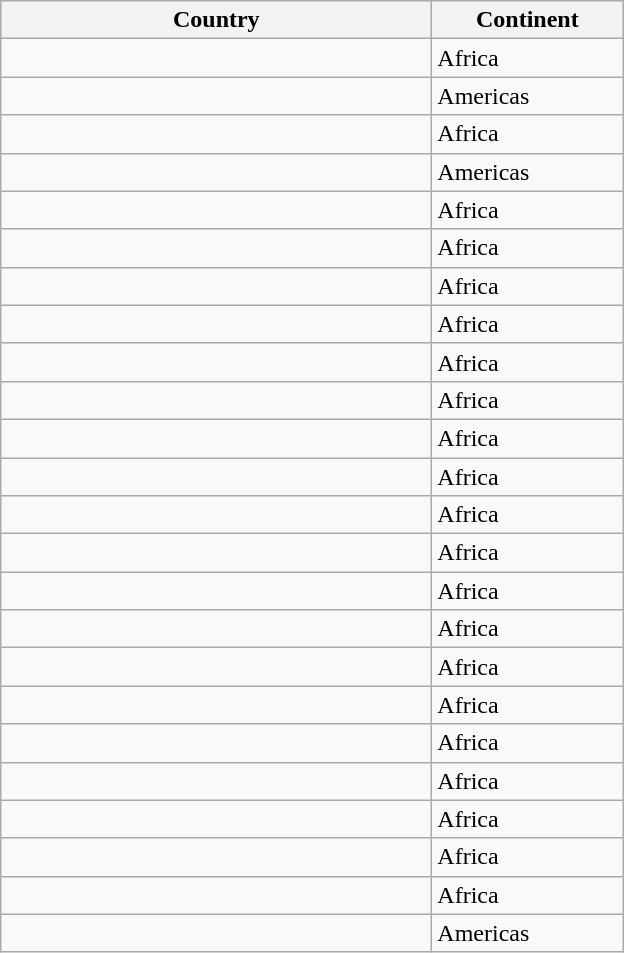<table class="wikitable">
<tr>
<th style="width:280px;">Country</th>
<th style="width:120px;">Continent</th>
</tr>
<tr>
<td></td>
<td>Africa</td>
</tr>
<tr>
<td></td>
<td>Americas</td>
</tr>
<tr>
<td></td>
<td>Africa</td>
</tr>
<tr>
<td></td>
<td>Americas</td>
</tr>
<tr>
<td></td>
<td>Africa</td>
</tr>
<tr>
<td></td>
<td>Africa</td>
</tr>
<tr>
<td></td>
<td>Africa</td>
</tr>
<tr>
<td></td>
<td>Africa</td>
</tr>
<tr>
<td></td>
<td>Africa</td>
</tr>
<tr>
<td></td>
<td>Africa</td>
</tr>
<tr>
<td></td>
<td>Africa</td>
</tr>
<tr>
<td></td>
<td>Africa</td>
</tr>
<tr>
<td></td>
<td>Africa</td>
</tr>
<tr>
<td></td>
<td>Africa</td>
</tr>
<tr>
<td></td>
<td>Africa</td>
</tr>
<tr>
<td></td>
<td>Africa</td>
</tr>
<tr>
<td></td>
<td>Africa</td>
</tr>
<tr>
<td></td>
<td>Africa</td>
</tr>
<tr>
<td></td>
<td>Africa</td>
</tr>
<tr>
<td></td>
<td>Africa</td>
</tr>
<tr>
<td></td>
<td>Africa</td>
</tr>
<tr>
<td></td>
<td>Africa</td>
</tr>
<tr>
<td></td>
<td>Africa</td>
</tr>
<tr>
<td></td>
<td>Americas</td>
</tr>
</table>
